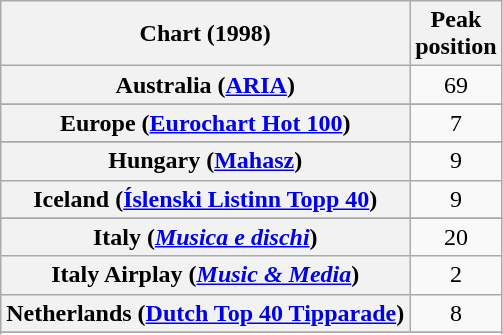<table class="wikitable sortable plainrowheaders" style="text-align:center">
<tr>
<th scope="col">Chart (1998)</th>
<th scope="col">Peak<br>position</th>
</tr>
<tr>
<th scope="row">Australia (<a href='#'>ARIA</a>)</th>
<td>69</td>
</tr>
<tr>
</tr>
<tr>
<th scope="row">Europe (<a href='#'>Eurochart Hot 100</a>)</th>
<td>7</td>
</tr>
<tr>
</tr>
<tr>
</tr>
<tr>
<th scope="row">Hungary (<a href='#'>Mahasz</a>)</th>
<td>9</td>
</tr>
<tr>
<th scope="row">Iceland (<a href='#'>Íslenski Listinn Topp 40</a>)</th>
<td>9</td>
</tr>
<tr>
</tr>
<tr>
<th scope="row">Italy (<em><a href='#'>Musica e dischi</a></em>)</th>
<td>20</td>
</tr>
<tr>
<th scope="row">Italy Airplay (<em><a href='#'>Music & Media</a></em>)</th>
<td>2</td>
</tr>
<tr>
<th scope="row">Netherlands (<a href='#'>Dutch Top 40 Tipparade</a>)</th>
<td>8</td>
</tr>
<tr>
</tr>
<tr>
</tr>
<tr>
</tr>
<tr>
</tr>
<tr>
</tr>
<tr>
</tr>
<tr>
</tr>
<tr>
</tr>
</table>
